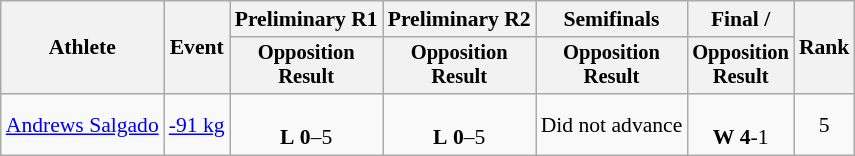<table class="wikitable" style="font-size:90%;">
<tr>
<th rowspan=2>Athlete</th>
<th rowspan=2>Event</th>
<th>Preliminary R1</th>
<th>Preliminary R2</th>
<th>Semifinals</th>
<th>Final / </th>
<th rowspan=2>Rank</th>
</tr>
<tr style="font-size:95%">
<th>Opposition<br>Result</th>
<th>Opposition<br>Result</th>
<th>Opposition<br>Result</th>
<th>Opposition<br>Result</th>
</tr>
<tr align=center>
<td align=left><a href='#'>Andrews Salgado</a></td>
<td align=left><a href='#'>-91 kg</a></td>
<td><br><strong>L</strong> <strong>0</strong>–5</td>
<td><br><strong>L</strong> <strong>0</strong>–5</td>
<td>Did not advance</td>
<td><br><strong>W</strong> <strong>4</strong>-1</td>
<td>5</td>
</tr>
</table>
